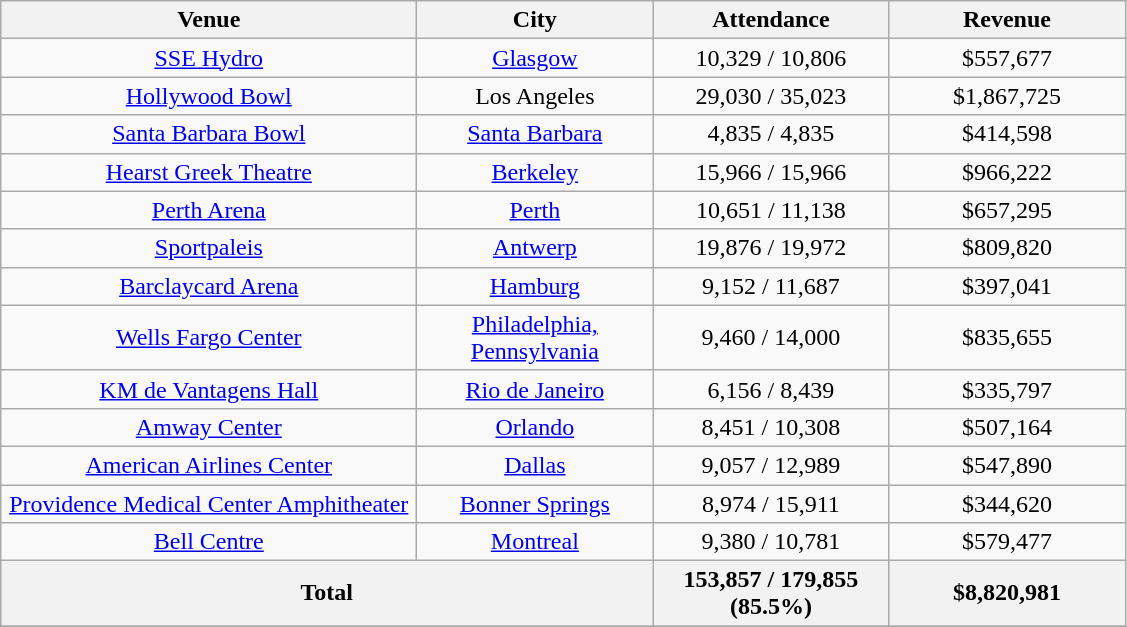<table class="wikitable" style="text-align:center;">
<tr>
<th width="270">Venue</th>
<th width="150">City</th>
<th width="150">Attendance</th>
<th width="150">Revenue</th>
</tr>
<tr>
<td><a href='#'>SSE Hydro</a></td>
<td><a href='#'>Glasgow</a></td>
<td>10,329 / 10,806</td>
<td>$557,677</td>
</tr>
<tr>
<td><a href='#'>Hollywood Bowl</a></td>
<td>Los Angeles</td>
<td>29,030 / 35,023</td>
<td>$1,867,725</td>
</tr>
<tr>
<td><a href='#'>Santa Barbara Bowl</a></td>
<td><a href='#'>Santa Barbara</a></td>
<td>4,835 / 4,835</td>
<td>$414,598</td>
</tr>
<tr>
<td><a href='#'>Hearst Greek Theatre</a></td>
<td><a href='#'>Berkeley</a></td>
<td>15,966 / 15,966</td>
<td>$966,222</td>
</tr>
<tr>
<td><a href='#'>Perth Arena</a></td>
<td><a href='#'>Perth</a></td>
<td>10,651 / 11,138</td>
<td>$657,295</td>
</tr>
<tr>
<td><a href='#'>Sportpaleis</a></td>
<td><a href='#'>Antwerp</a></td>
<td>19,876 / 19,972</td>
<td>$809,820</td>
</tr>
<tr>
<td><a href='#'>Barclaycard Arena</a></td>
<td><a href='#'>Hamburg</a></td>
<td>9,152 / 11,687</td>
<td>$397,041</td>
</tr>
<tr>
<td><a href='#'>Wells Fargo Center</a></td>
<td><a href='#'>Philadelphia, Pennsylvania</a></td>
<td>9,460 / 14,000</td>
<td>$835,655</td>
</tr>
<tr>
<td><a href='#'>KM de Vantagens Hall</a></td>
<td><a href='#'>Rio de Janeiro</a></td>
<td>6,156 / 8,439</td>
<td>$335,797</td>
</tr>
<tr>
<td><a href='#'>Amway Center</a></td>
<td><a href='#'>Orlando</a></td>
<td>8,451 / 10,308</td>
<td>$507,164</td>
</tr>
<tr>
<td><a href='#'>American Airlines Center</a></td>
<td><a href='#'>Dallas</a></td>
<td>9,057 / 12,989</td>
<td>$547,890</td>
</tr>
<tr>
<td><a href='#'>Providence Medical Center Amphitheater</a></td>
<td><a href='#'>Bonner Springs</a></td>
<td>8,974 / 15,911</td>
<td>$344,620</td>
</tr>
<tr>
<td><a href='#'>Bell Centre</a></td>
<td><a href='#'>Montreal</a></td>
<td>9,380 / 10,781</td>
<td>$579,477</td>
</tr>
<tr>
<th colspan="2">Total</th>
<th scope="row" style="text-align:center;">153,857 / 179,855<br>(85.5%)</th>
<th scope="row" style="text-align:center;">$8,820,981</th>
</tr>
<tr>
</tr>
</table>
